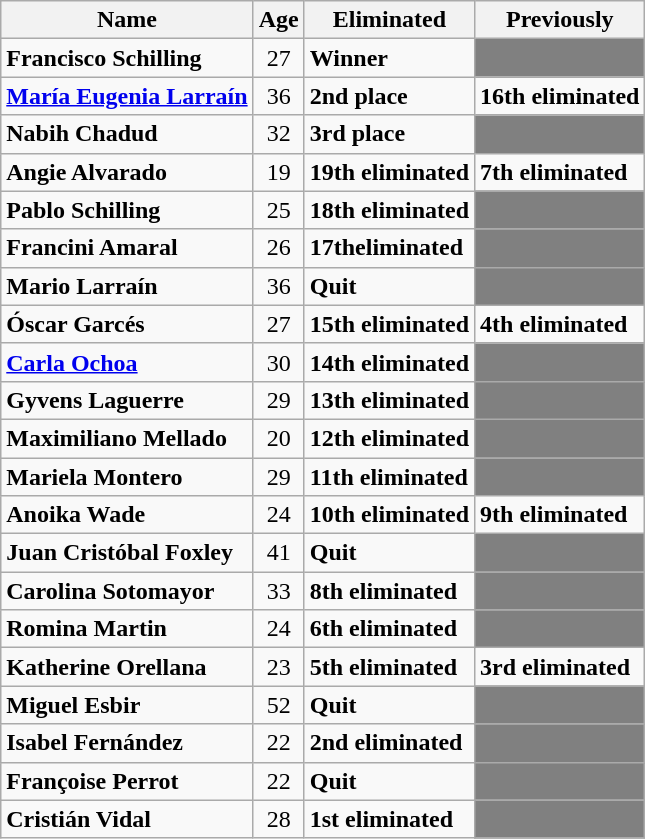<table class="wikitable sortable">
<tr>
<th>Name</th>
<th>Age</th>
<th>Eliminated</th>
<th>Previously</th>
</tr>
<tr>
<td bgcolor=""> <strong>Francisco Schilling</strong></td>
<td align="center">27<br><td><strong>Winner</strong></td>
<td bgcolor="gray" align="center"></td>
</tr>
<tr>
<td bgcolor=""> <strong><a href='#'>María Eugenia Larraín</a></strong></td>
<td align="center">36<br><td><strong>2nd place</strong>
<td><strong>16th eliminated</strong></td>
</tr>
<tr>
<td bgcolor=""> <strong>Nabih Chadud</strong></td>
<td align="center">32<br><td><strong>3rd place</strong></td>
<td bgcolor="gray" align="center"></td>
</tr>
<tr>
<td bgcolor=""> <strong>Angie Alvarado</strong></td>
<td align="center">19<br><td><strong>19th eliminated</strong>
<td><strong>7th eliminated</strong></td>
</tr>
<tr>
<td bgcolor=""> <strong>Pablo Schilling</strong></td>
<td align="center">25<br><td><strong>18th eliminated</strong></td>
<td bgcolor="gray" align="center"></td>
</tr>
<tr>
<td bgcolor=""> <strong>Francini Amaral</strong></td>
<td align="center">26<br><td><strong>17theliminated</strong></td>
<td bgcolor="gray" align="center"></td>
</tr>
<tr>
<td bgcolor=""> <strong>Mario Larraín</strong></td>
<td align="center">36<br><td><strong>Quit</strong></td>
<td bgcolor="gray" align="center"></td>
</tr>
<tr>
<td bgcolor=""> <strong>Óscar Garcés</strong></td>
<td align="center">27<br><td><strong>15th eliminated</strong>
<td><strong>4th eliminated</strong></td>
</tr>
<tr>
<td bgcolor=""> <strong><a href='#'>Carla Ochoa</a></strong></td>
<td align="center">30<br><td><strong>14th eliminated</strong></td>
<td bgcolor="gray" align="center"></td>
</tr>
<tr>
<td bgcolor=""> <strong>Gyvens Laguerre</strong></td>
<td align="center">29<br><td><strong>13th eliminated</strong></td>
<td bgcolor="gray" align="center"></td>
</tr>
<tr>
<td bgcolor=""> <strong>Maximiliano Mellado</strong></td>
<td align="center">20<br><td><strong>12th eliminated</strong></td>
<td bgcolor="gray" align="center"></td>
</tr>
<tr>
<td bgcolor=""> <strong>Mariela Montero</strong></td>
<td align="center">29<br><td><strong>11th eliminated</strong></td>
<td bgcolor="gray" align="center"></td>
</tr>
<tr>
<td bgcolor=""> <strong>Anoika Wade</strong></td>
<td align="center">24<br><td><strong>10th eliminated</strong>
<td><strong>9th eliminated</strong></td>
</tr>
<tr>
<td bgcolor=""> <strong>Juan Cristóbal Foxley</strong></td>
<td align="center">41<br><td><strong>Quit</strong></td>
<td bgcolor="gray" align="center"></td>
</tr>
<tr>
<td bgcolor=""> <strong>Carolina Sotomayor</strong></td>
<td align="center">33<br><td><strong>8th eliminated</strong></td>
<td bgcolor="gray" align="center"></td>
</tr>
<tr>
<td bgcolor=""> <strong>Romina Martin</strong></td>
<td align="center">24<br><td><strong>6th eliminated</strong></td>
<td bgcolor="gray" align="center"></td>
</tr>
<tr>
<td bgcolor=""> <strong>Katherine Orellana</strong></td>
<td align="center">23<br><td><strong>5th eliminated</strong>
<td><strong>3rd eliminated</strong></td>
</tr>
<tr>
<td bgcolor=""> <strong>Miguel Esbir</strong></td>
<td align="center">52<br><td><strong>Quit</strong></td>
<td bgcolor="gray" align="center"></td>
</tr>
<tr>
<td bgcolor=""> <strong>Isabel Fernández</strong></td>
<td align="center">22<br><td><strong>2nd eliminated</strong></td>
<td bgcolor="gray" align="center"></td>
</tr>
<tr>
<td bgcolor=""> <strong>Françoise Perrot</strong></td>
<td align="center">22<br><td><strong>Quit</strong></td>
<td bgcolor="gray" align="center"></td>
</tr>
<tr>
<td bgcolor=""> <strong>Cristián Vidal</strong></td>
<td align="center">28<br><td><strong>1st eliminated</strong></td>
<td bgcolor="gray" align="center"></td>
</tr>
</table>
